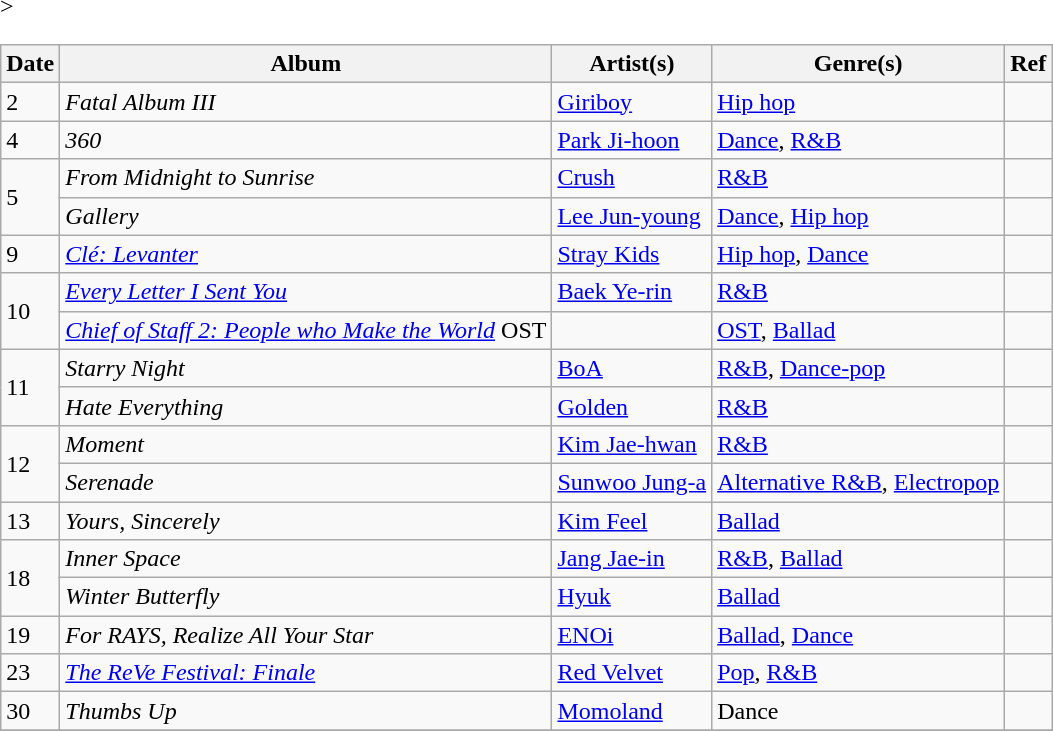<table class="wikitable">
<tr>
<th>Date</th>
<th>Album</th>
<th>Artist(s)</th>
<th>Genre(s)</th>
<th>Ref</th>
</tr>
<tr>
<td>2</td>
<td><em>Fatal Album III</em></td>
<td><a href='#'>Giriboy</a></td>
<td><a href='#'>Hip hop</a></td>
<td></td>
</tr>
<tr>
<td>4</td>
<td><em>360</em></td>
<td><a href='#'>Park Ji-hoon</a></td>
<td><a href='#'>Dance</a>, <a href='#'>R&B</a></td>
<td></td>
</tr>
<tr>
<td rowspan="2">5</td>
<td><em>From Midnight to Sunrise</em></td>
<td><a href='#'>Crush</a></td>
<td><a href='#'>R&B</a></td>
<td></td>
</tr>
<tr>
<td><em>Gallery</em></td>
<td><a href='#'>Lee Jun-young</a></td>
<td><a href='#'>Dance</a>, <a href='#'>Hip hop</a></td>
<td></td>
</tr>
<tr>
<td>9</td>
<td><em><a href='#'>Clé: Levanter</a></em></td>
<td><a href='#'>Stray Kids</a></td>
<td><a href='#'>Hip hop</a>, <a href='#'>Dance</a></td>
<td></td>
</tr>
<tr>
<td rowspan=2>10</td>
<td><em><a href='#'>Every Letter I Sent You</a></em></td>
<td><a href='#'>Baek Ye-rin</a></td>
<td><a href='#'>R&B</a></td>
<td></td>
</tr>
<tr>
<td><em><a href='#'>Chief of Staff 2: People who Make the World</a></em> OST</td>
<td></td>
<td><a href='#'>OST</a>, <a href='#'>Ballad</a></td>
<td></td>
</tr>
<tr>
<td rowspan="2">11</td>
<td><em>Starry Night</em></td>
<td><a href='#'>BoA</a></td>
<td><a href='#'>R&B</a>, <a href='#'>Dance-pop</a></td>
<td></td>
</tr>
<tr>
<td><em>Hate Everything</em></td>
<td><a href='#'>Golden</a></td>
<td><a href='#'>R&B</a></td>
<td></td>
</tr>
<tr>
<td rowspan="2">12</td>
<td><em>Moment</em></td>
<td><a href='#'>Kim Jae-hwan</a></td>
<td><a href='#'>R&B</a></td>
<td></td>
</tr>
<tr>
<td><em>Serenade</em></td>
<td><a href='#'>Sunwoo Jung-a</a></td>
<td><a href='#'>Alternative R&B</a>, <a href='#'>Electropop</a></td>
<td></td>
</tr>
<tr>
<td>13</td>
<td><em>Yours, Sincerely</em></td>
<td><a href='#'>Kim Feel</a></td>
<td><a href='#'>Ballad</a></td>
<td></td>
</tr>
<tr>
<td rowspan="2">18</td>
<td><em>Inner Space</em></td>
<td><a href='#'>Jang Jae-in</a></td>
<td><a href='#'>R&B</a>, <a href='#'>Ballad</a></td>
<td></td>
</tr>
<tr>
<td><em>Winter Butterfly</em></td>
<td><a href='#'>Hyuk</a></td>
<td><a href='#'>Ballad</a></td>
<td></td>
</tr>
<tr>
<td>19</td>
<td><em>For RAYS, Realize All Your Star</em></td>
<td><a href='#'>ENOi</a></td>
<td><a href='#'>Ballad</a>, <a href='#'>Dance</a></td>
<td></td>
</tr>
<tr>
<td rowspan="1">23</td>
<td><em><a href='#'>The ReVe Festival: Finale</a></em></td>
<td><a href='#'>Red Velvet</a></td>
<td><a href='#'>Pop</a>, <a href='#'>R&B</a></td>
<td></td>
</tr>
<tr>
<td>30</td>
<td><em>Thumbs Up</em></td>
<td><a href='#'>Momoland</a></td>
<td>Dance</td>
<td></td>
</tr>
<tr ->>
</tr>
<tr>
</tr>
</table>
